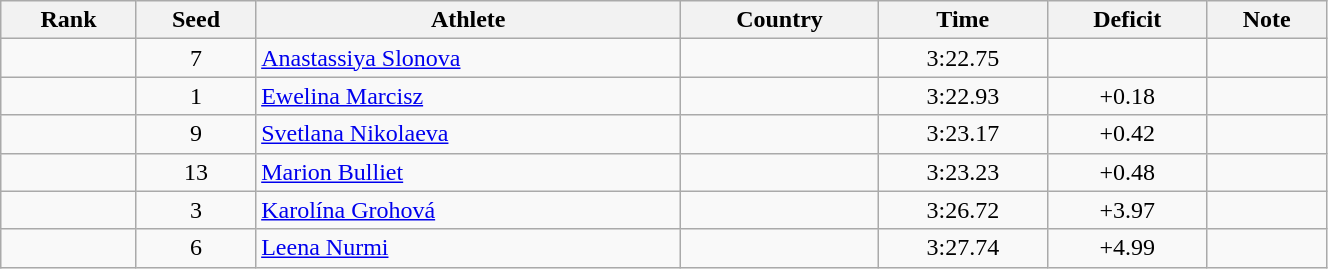<table class="wikitable sortable" style="text-align:center" width=70%>
<tr>
<th>Rank</th>
<th>Seed</th>
<th>Athlete</th>
<th>Country</th>
<th>Time</th>
<th>Deficit</th>
<th>Note</th>
</tr>
<tr>
<td></td>
<td>7</td>
<td align=left><a href='#'>Anastassiya Slonova</a></td>
<td align=left></td>
<td>3:22.75</td>
<td></td>
<td></td>
</tr>
<tr>
<td></td>
<td>1</td>
<td align=left><a href='#'>Ewelina Marcisz</a></td>
<td align=left></td>
<td>3:22.93</td>
<td>+0.18</td>
<td></td>
</tr>
<tr>
<td></td>
<td>9</td>
<td align=left><a href='#'>Svetlana Nikolaeva</a></td>
<td align=left></td>
<td>3:23.17</td>
<td>+0.42</td>
<td></td>
</tr>
<tr>
<td></td>
<td>13</td>
<td align=left><a href='#'>Marion Bulliet</a></td>
<td align=left></td>
<td>3:23.23</td>
<td>+0.48</td>
<td></td>
</tr>
<tr>
<td></td>
<td>3</td>
<td align=left><a href='#'>Karolína Grohová</a></td>
<td align=left></td>
<td>3:26.72</td>
<td>+3.97</td>
<td></td>
</tr>
<tr>
<td></td>
<td>6</td>
<td align=left><a href='#'>Leena Nurmi</a></td>
<td align=left></td>
<td>3:27.74</td>
<td>+4.99</td>
<td></td>
</tr>
</table>
